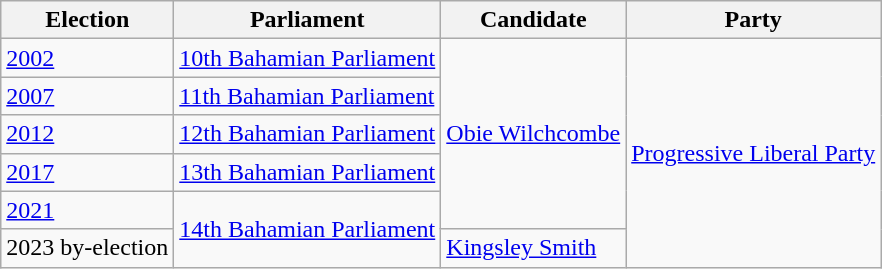<table class="wikitable">
<tr>
<th>Election</th>
<th>Parliament</th>
<th>Candidate</th>
<th>Party</th>
</tr>
<tr>
<td><a href='#'>2002</a></td>
<td><a href='#'>10th Bahamian Parliament</a></td>
<td rowspan="5"><a href='#'>Obie Wilchcombe</a></td>
<td rowspan="6"><a href='#'>Progressive Liberal Party</a></td>
</tr>
<tr>
<td><a href='#'>2007</a></td>
<td><a href='#'>11th Bahamian Parliament</a></td>
</tr>
<tr>
<td><a href='#'>2012</a></td>
<td><a href='#'>12th Bahamian Parliament</a></td>
</tr>
<tr>
<td><a href='#'>2017</a></td>
<td><a href='#'>13th Bahamian Parliament</a></td>
</tr>
<tr>
<td><a href='#'>2021</a></td>
<td rowspan="2"><a href='#'>14th Bahamian Parliament</a></td>
</tr>
<tr>
<td>2023 by-election</td>
<td><a href='#'>Kingsley Smith</a></td>
</tr>
</table>
